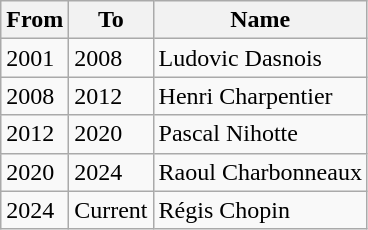<table class="wikitable">
<tr>
<th>From</th>
<th>To</th>
<th>Name</th>
</tr>
<tr>
<td>2001</td>
<td>2008</td>
<td>Ludovic Dasnois</td>
</tr>
<tr>
<td>2008</td>
<td>2012</td>
<td>Henri Charpentier</td>
</tr>
<tr>
<td>2012</td>
<td>2020</td>
<td>Pascal Nihotte</td>
</tr>
<tr>
<td>2020</td>
<td>2024</td>
<td>Raoul Charbonneaux</td>
</tr>
<tr>
<td>2024</td>
<td>Current</td>
<td>Régis Chopin</td>
</tr>
</table>
